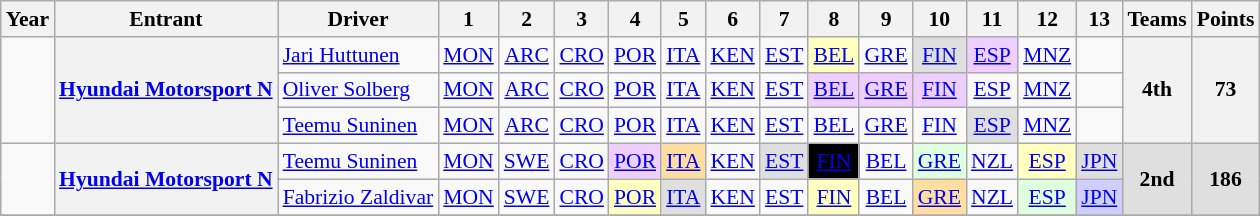<table class="wikitable" style="text-align:center; font-size:90%">
<tr>
<th>Year</th>
<th>Entrant</th>
<th>Driver</th>
<th>1</th>
<th>2</th>
<th>3</th>
<th>4</th>
<th>5</th>
<th>6</th>
<th>7</th>
<th>8</th>
<th>9</th>
<th>10</th>
<th>11</th>
<th>12</th>
<th>13</th>
<th>Teams</th>
<th>Points</th>
</tr>
<tr>
<td rowspan="3"></td>
<th rowspan="3"><a href='#'>Hyundai Motorsport N</a></th>
<td align="left"> <a href='#'>Jari Huttunen</a></td>
<td><a href='#'>MON</a></td>
<td><a href='#'>ARC</a></td>
<td><a href='#'>CRO</a></td>
<td><a href='#'>POR</a></td>
<td><a href='#'>ITA</a></td>
<td><a href='#'>KEN</a></td>
<td><a href='#'>EST</a></td>
<td style="background:#FFFFBF"><a href='#'>BEL</a><br></td>
<td><a href='#'>GRE</a></td>
<td style="background:#DFDFDF"><a href='#'>FIN</a><br> </td>
<td style="background:#EFCFFF"><a href='#'>ESP</a><br></td>
<td><a href='#'>MNZ</a></td>
<td></td>
<th rowspan="3">4th</th>
<th rowspan="3">73</th>
</tr>
<tr>
<td align="left"> <a href='#'>Oliver Solberg</a></td>
<td><a href='#'>MON</a></td>
<td><a href='#'>ARC</a></td>
<td><a href='#'>CRO</a></td>
<td><a href='#'>POR</a></td>
<td><a href='#'>ITA</a></td>
<td><a href='#'>KEN</a></td>
<td><a href='#'>EST</a></td>
<td style="background:#EFCFFF"><a href='#'>BEL</a><br></td>
<td style="background:#EFCFFF"><a href='#'>GRE</a><br></td>
<td style="background:#EFCFFF"><a href='#'>FIN</a><br></td>
<td><a href='#'>ESP</a></td>
<td><a href='#'>MNZ</a></td>
<td></td>
</tr>
<tr>
<td align="left"> <a href='#'>Teemu Suninen</a></td>
<td><a href='#'>MON</a></td>
<td><a href='#'>ARC</a></td>
<td><a href='#'>CRO</a></td>
<td><a href='#'>POR</a></td>
<td><a href='#'>ITA</a></td>
<td><a href='#'>KEN</a></td>
<td><a href='#'>EST</a></td>
<td><a href='#'>BEL</a></td>
<td><a href='#'>GRE</a></td>
<td><a href='#'>FIN</a></td>
<td style="background:#DFDFDF"><a href='#'>ESP</a><br></td>
<td><a href='#'>MNZ</a></td>
<td></td>
</tr>
<tr>
<td rowspan="2"></td>
<th rowspan="2"><a href='#'>Hyundai Motorsport N</a></th>
<td align="left"> <a href='#'>Teemu Suninen</a></td>
<td><a href='#'>MON</a></td>
<td><a href='#'>SWE</a></td>
<td><a href='#'>CRO</a></td>
<td style="background:#EFCFFF"><a href='#'>POR</a><br></td>
<td style="background:#FFDF9F;"><a href='#'>ITA</a><br></td>
<td><a href='#'>KEN</a></td>
<td style="background:#DFDFDF"><a href='#'>EST</a><br></td>
<td style="background:#000;color:#fff"><a href='#'><span>FIN</span></a><br></td>
<td><a href='#'>BEL</a></td>
<td style="background:#DFFFDF;"><a href='#'>GRE</a><br></td>
<td><a href='#'>NZL</a></td>
<td style="background:#FFFFBF"><a href='#'>ESP</a><br></td>
<td style="background:#DFDFDF"><a href='#'>JPN</a><br></td>
<th rowspan="2" style="background:#DFDFDF">2nd</th>
<th rowspan="2" style="background:#DFDFDF">186</th>
</tr>
<tr>
<td align="left"> <a href='#'>Fabrizio Zaldivar</a></td>
<td><a href='#'>MON</a></td>
<td><a href='#'>SWE</a></td>
<td><a href='#'>CRO</a></td>
<td style="background:#FFFFBF"><a href='#'>POR</a><br></td>
<td style="background:#DFDFDF"><a href='#'>ITA</a><br></td>
<td><a href='#'>KEN</a></td>
<td><a href='#'>EST</a><br></td>
<td style="background:#FFFFBF"><a href='#'>FIN</a><br></td>
<td><a href='#'>BEL</a></td>
<td style="background:#FFDF9F;"><a href='#'>GRE</a><br></td>
<td><a href='#'>NZL</a></td>
<td style="background:#DFFFDF;"><a href='#'>ESP</a><br></td>
<td style="background:#cfcfff;"><a href='#'>JPN</a><br></td>
</tr>
<tr>
</tr>
</table>
